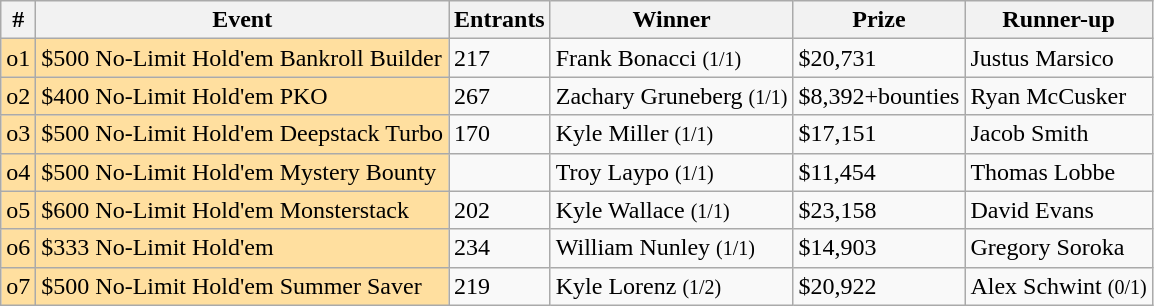<table class="wikitable sortable">
<tr>
<th bgcolor="#FFEBAD">#</th>
<th bgcolor="#FFEBAD">Event</th>
<th bgcolor="#FFEBAD">Entrants</th>
<th bgcolor="#FFEBAD">Winner</th>
<th bgcolor="#FFEBAD">Prize</th>
<th bgcolor="#FFEBAD">Runner-up</th>
</tr>
<tr>
<td style="background-color:#FFDF9F">o1</td>
<td style="background-color:#FFDF9F">$500 No-Limit Hold'em Bankroll Builder</td>
<td>217</td>
<td> Frank Bonacci <small>(1/1)</small></td>
<td>$20,731</td>
<td> Justus Marsico</td>
</tr>
<tr>
<td style="background-color:#FFDF9F">o2</td>
<td style="background-color:#FFDF9F">$400 No-Limit Hold'em PKO</td>
<td>267</td>
<td> Zachary Gruneberg <small>(1/1)</small></td>
<td>$8,392+bounties</td>
<td> Ryan McCusker</td>
</tr>
<tr>
<td style="background-color:#FFDF9F">o3</td>
<td style="background-color:#FFDF9F">$500 No-Limit Hold'em Deepstack Turbo</td>
<td>170</td>
<td> Kyle Miller <small>(1/1)</small></td>
<td>$17,151</td>
<td> Jacob Smith</td>
</tr>
<tr>
<td style="background-color:#FFDF9F">o4</td>
<td style="background-color:#FFDF9F">$500 No-Limit Hold'em Mystery Bounty</td>
<td></td>
<td> Troy Laypo <small>(1/1)</small></td>
<td>$11,454</td>
<td> Thomas Lobbe</td>
</tr>
<tr>
<td style="background-color:#FFDF9F">o5</td>
<td style="background-color:#FFDF9F">$600 No-Limit Hold'em Monsterstack</td>
<td>202</td>
<td> Kyle Wallace <small>(1/1)</small></td>
<td>$23,158</td>
<td> David Evans</td>
</tr>
<tr>
<td style="background-color:#FFDF9F">o6</td>
<td style="background-color:#FFDF9F">$333 No-Limit Hold'em</td>
<td>234</td>
<td> William Nunley <small>(1/1)</small></td>
<td>$14,903</td>
<td> Gregory Soroka</td>
</tr>
<tr>
<td style="background-color:#FFDF9F">o7</td>
<td style="background-color:#FFDF9F">$500 No-Limit Hold'em Summer Saver</td>
<td>219</td>
<td> Kyle Lorenz <small>(1/2)</small></td>
<td>$20,922</td>
<td> Alex Schwint <small>(0/1)</small></td>
</tr>
</table>
